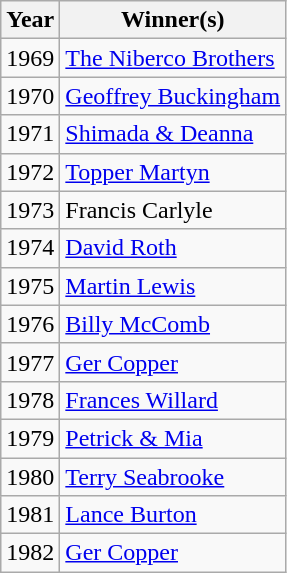<table class="wikitable sortable">
<tr>
<th>Year</th>
<th>Winner(s)</th>
</tr>
<tr>
<td>1969</td>
<td><a href='#'>The Niberco Brothers</a></td>
</tr>
<tr>
<td>1970</td>
<td><a href='#'>Geoffrey Buckingham</a></td>
</tr>
<tr>
<td>1971</td>
<td><a href='#'>Shimada & Deanna</a></td>
</tr>
<tr>
<td>1972</td>
<td><a href='#'>Topper Martyn</a></td>
</tr>
<tr>
<td>1973</td>
<td>Francis Carlyle</td>
</tr>
<tr>
<td>1974</td>
<td><a href='#'>David Roth</a></td>
</tr>
<tr>
<td>1975</td>
<td><a href='#'>Martin Lewis</a></td>
</tr>
<tr>
<td>1976</td>
<td><a href='#'>Billy McComb</a></td>
</tr>
<tr>
<td>1977</td>
<td><a href='#'>Ger Copper</a></td>
</tr>
<tr>
<td>1978</td>
<td><a href='#'>Frances Willard</a></td>
</tr>
<tr>
<td>1979</td>
<td><a href='#'>Petrick & Mia</a></td>
</tr>
<tr>
<td>1980</td>
<td><a href='#'>Terry Seabrooke</a></td>
</tr>
<tr>
<td>1981</td>
<td><a href='#'>Lance Burton</a></td>
</tr>
<tr>
<td>1982</td>
<td><a href='#'>Ger Copper</a></td>
</tr>
</table>
